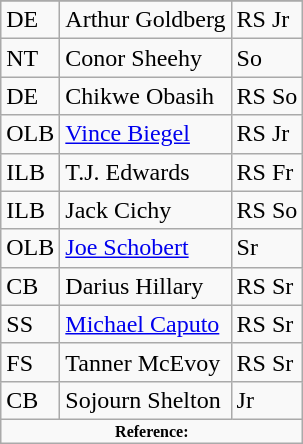<table class="wikitable">
<tr>
</tr>
<tr>
<td>DE</td>
<td>Arthur Goldberg</td>
<td>RS Jr</td>
</tr>
<tr>
<td>NT</td>
<td>Conor Sheehy</td>
<td>So</td>
</tr>
<tr>
<td>DE</td>
<td>Chikwe Obasih</td>
<td>RS So</td>
</tr>
<tr>
<td>OLB</td>
<td><a href='#'>Vince Biegel</a></td>
<td>RS Jr</td>
</tr>
<tr>
<td>ILB</td>
<td>T.J. Edwards</td>
<td>RS Fr</td>
</tr>
<tr>
<td>ILB</td>
<td>Jack Cichy</td>
<td>RS So</td>
</tr>
<tr>
<td>OLB</td>
<td><a href='#'>Joe Schobert</a></td>
<td>Sr</td>
</tr>
<tr>
<td>CB</td>
<td>Darius Hillary</td>
<td>RS Sr</td>
</tr>
<tr>
<td>SS</td>
<td><a href='#'>Michael Caputo</a></td>
<td>RS Sr</td>
</tr>
<tr>
<td>FS</td>
<td>Tanner McEvoy</td>
<td>RS Sr</td>
</tr>
<tr>
<td>CB</td>
<td>Sojourn Shelton</td>
<td>Jr</td>
</tr>
<tr>
<td colspan="3"  style="font-size:8pt; text-align:center;"><strong>Reference:</strong></td>
</tr>
</table>
